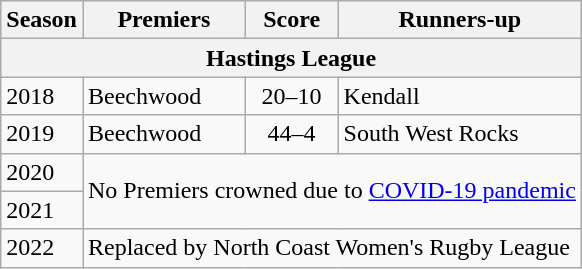<table class="wikitable sortable">
<tr>
<th>Season</th>
<th>Premiers</th>
<th>Score</th>
<th>Runners-up</th>
</tr>
<tr>
<th colspan="4">Hastings League</th>
</tr>
<tr>
<td>2018</td>
<td> Beechwood</td>
<td align="center">20–10</td>
<td> Kendall</td>
</tr>
<tr>
<td>2019</td>
<td> Beechwood</td>
<td align="center">44–4</td>
<td> South West Rocks</td>
</tr>
<tr>
<td>2020</td>
<td colspan="3" rowspan="2">No Premiers crowned due to <a href='#'>COVID-19 pandemic</a></td>
</tr>
<tr>
<td>2021</td>
</tr>
<tr>
<td>2022</td>
<td colspan="3">Replaced by North Coast Women's Rugby League</td>
</tr>
</table>
